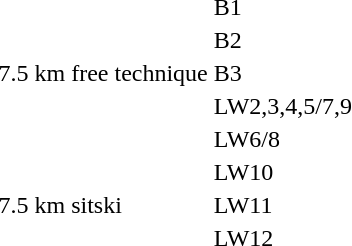<table>
<tr>
<td rowspan="5">7.5 km free technique</td>
<td>B1<br></td>
<td></td>
<td></td>
<td></td>
</tr>
<tr>
<td>B2<br></td>
<td></td>
<td></td>
<td></td>
</tr>
<tr>
<td>B3<br></td>
<td></td>
<td></td>
<td></td>
</tr>
<tr>
<td>LW2,3,4,5/7,9<br></td>
<td></td>
<td></td>
<td></td>
</tr>
<tr>
<td>LW6/8<br></td>
<td></td>
<td></td>
<td></td>
</tr>
<tr>
<td rowspan="3">7.5 km sitski</td>
<td>LW10<br></td>
<td></td>
<td></td>
<td></td>
</tr>
<tr>
<td>LW11<br></td>
<td></td>
<td></td>
<td></td>
</tr>
<tr>
<td>LW12<br></td>
<td></td>
<td></td>
<td></td>
</tr>
</table>
